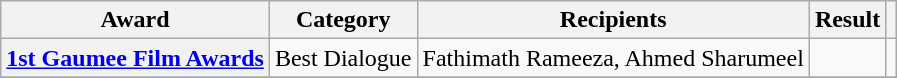<table class="wikitable plainrowheaders sortable">
<tr>
<th scope="col">Award</th>
<th scope="col">Category</th>
<th scope="col">Recipients</th>
<th scope="col">Result</th>
<th scope="col" class="unsortable"></th>
</tr>
<tr>
<th scope="row"><a href='#'>1st Gaumee Film Awards</a></th>
<td>Best Dialogue</td>
<td>Fathimath Rameeza, Ahmed Sharumeel</td>
<td></td>
<td style="text-align:center;"></td>
</tr>
<tr>
</tr>
</table>
